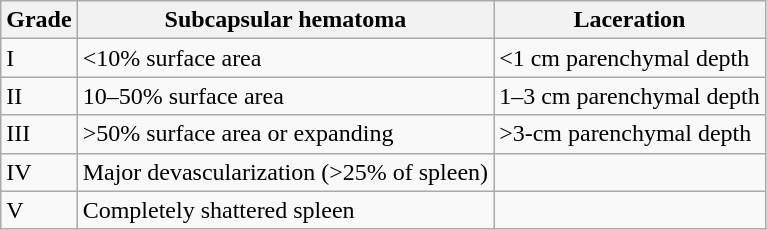<table class="wikitable">
<tr>
<th>Grade</th>
<th>Subcapsular hematoma</th>
<th>Laceration</th>
</tr>
<tr>
<td>I</td>
<td><10% surface area</td>
<td><1 cm parenchymal depth</td>
</tr>
<tr>
<td>II</td>
<td>10–50% surface area</td>
<td>1–3 cm parenchymal depth</td>
</tr>
<tr>
<td>III</td>
<td>>50% surface area or expanding</td>
<td>>3-cm parenchymal depth</td>
</tr>
<tr>
<td>IV</td>
<td>Major devascularization (>25% of spleen)</td>
<td></td>
</tr>
<tr>
<td>V</td>
<td>Completely shattered spleen</td>
<td></td>
</tr>
</table>
